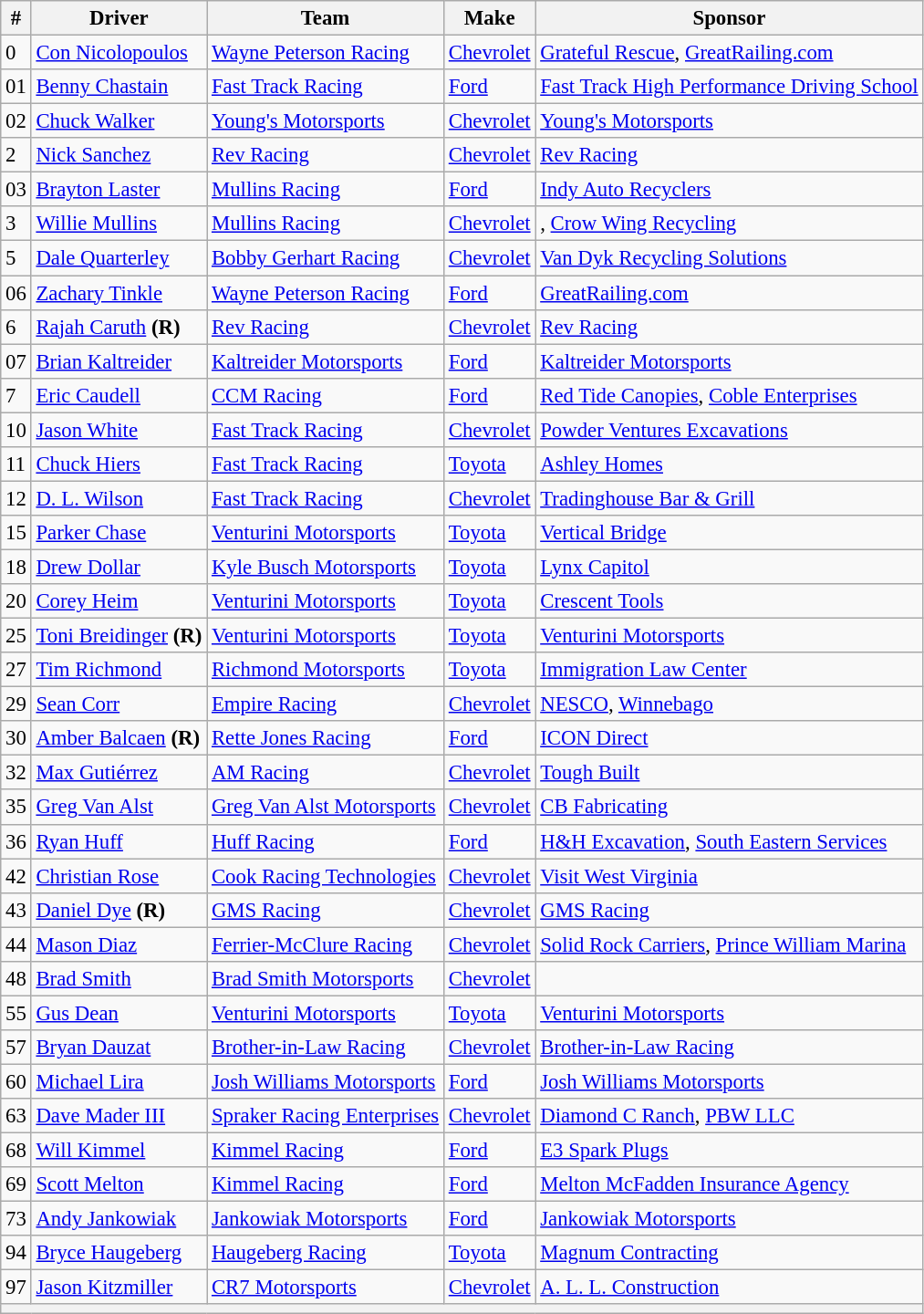<table class="wikitable" style="font-size:95%">
<tr>
<th>#</th>
<th>Driver</th>
<th>Team</th>
<th>Make</th>
<th>Sponsor</th>
</tr>
<tr>
<td>0</td>
<td><a href='#'>Con Nicolopoulos</a></td>
<td><a href='#'>Wayne Peterson Racing</a></td>
<td><a href='#'>Chevrolet</a></td>
<td><a href='#'>Grateful Rescue</a>, <a href='#'>GreatRailing.com</a></td>
</tr>
<tr>
<td>01</td>
<td><a href='#'>Benny Chastain</a></td>
<td><a href='#'>Fast Track Racing</a></td>
<td><a href='#'>Ford</a></td>
<td><a href='#'>Fast Track High Performance Driving School</a></td>
</tr>
<tr>
<td>02</td>
<td><a href='#'>Chuck Walker</a></td>
<td><a href='#'>Young's Motorsports</a></td>
<td><a href='#'>Chevrolet</a></td>
<td><a href='#'>Young's Motorsports</a></td>
</tr>
<tr>
<td>2</td>
<td><a href='#'>Nick Sanchez</a></td>
<td><a href='#'>Rev Racing</a></td>
<td><a href='#'>Chevrolet</a></td>
<td><a href='#'>Rev Racing</a></td>
</tr>
<tr>
<td>03</td>
<td><a href='#'>Brayton Laster</a></td>
<td><a href='#'>Mullins Racing</a></td>
<td><a href='#'>Ford</a></td>
<td><a href='#'>Indy Auto Recyclers</a></td>
</tr>
<tr>
<td>3</td>
<td><a href='#'>Willie Mullins</a></td>
<td><a href='#'>Mullins Racing</a></td>
<td><a href='#'>Chevrolet</a></td>
<td>, <a href='#'>Crow Wing Recycling</a></td>
</tr>
<tr>
<td>5</td>
<td><a href='#'>Dale Quarterley</a></td>
<td><a href='#'>Bobby Gerhart Racing</a></td>
<td><a href='#'>Chevrolet</a></td>
<td><a href='#'>Van Dyk Recycling Solutions</a></td>
</tr>
<tr>
<td>06</td>
<td><a href='#'>Zachary Tinkle</a></td>
<td><a href='#'>Wayne Peterson Racing</a></td>
<td><a href='#'>Ford</a></td>
<td><a href='#'>GreatRailing.com</a></td>
</tr>
<tr>
<td>6</td>
<td><a href='#'>Rajah Caruth</a> <strong>(R)</strong></td>
<td><a href='#'>Rev Racing</a></td>
<td><a href='#'>Chevrolet</a></td>
<td><a href='#'>Rev Racing</a></td>
</tr>
<tr>
<td>07</td>
<td><a href='#'>Brian Kaltreider</a></td>
<td><a href='#'>Kaltreider Motorsports</a></td>
<td><a href='#'>Ford</a></td>
<td><a href='#'>Kaltreider Motorsports</a></td>
</tr>
<tr>
<td>7</td>
<td><a href='#'>Eric Caudell</a></td>
<td><a href='#'>CCM Racing</a></td>
<td><a href='#'>Ford</a></td>
<td><a href='#'>Red Tide Canopies</a>, <a href='#'>Coble Enterprises</a></td>
</tr>
<tr>
<td>10</td>
<td><a href='#'>Jason White</a></td>
<td><a href='#'>Fast Track Racing</a></td>
<td><a href='#'>Chevrolet</a></td>
<td><a href='#'>Powder Ventures Excavations</a></td>
</tr>
<tr>
<td>11</td>
<td><a href='#'>Chuck Hiers</a></td>
<td><a href='#'>Fast Track Racing</a></td>
<td><a href='#'>Toyota</a></td>
<td><a href='#'>Ashley Homes</a></td>
</tr>
<tr>
<td>12</td>
<td><a href='#'>D. L. Wilson</a></td>
<td><a href='#'>Fast Track Racing</a></td>
<td><a href='#'>Chevrolet</a></td>
<td><a href='#'>Tradinghouse Bar & Grill</a></td>
</tr>
<tr>
<td>15</td>
<td><a href='#'>Parker Chase</a></td>
<td><a href='#'>Venturini Motorsports</a></td>
<td><a href='#'>Toyota</a></td>
<td><a href='#'>Vertical Bridge</a></td>
</tr>
<tr>
<td>18</td>
<td><a href='#'>Drew Dollar</a></td>
<td><a href='#'>Kyle Busch Motorsports</a></td>
<td><a href='#'>Toyota</a></td>
<td><a href='#'>Lynx Capitol</a></td>
</tr>
<tr>
<td>20</td>
<td><a href='#'>Corey Heim</a></td>
<td><a href='#'>Venturini Motorsports</a></td>
<td><a href='#'>Toyota</a></td>
<td><a href='#'>Crescent Tools</a></td>
</tr>
<tr>
<td>25</td>
<td><a href='#'>Toni Breidinger</a> <strong>(R)</strong></td>
<td><a href='#'>Venturini Motorsports</a></td>
<td><a href='#'>Toyota</a></td>
<td><a href='#'>Venturini Motorsports</a></td>
</tr>
<tr>
<td>27</td>
<td><a href='#'>Tim Richmond</a></td>
<td><a href='#'>Richmond Motorsports</a></td>
<td><a href='#'>Toyota</a></td>
<td><a href='#'>Immigration Law Center</a></td>
</tr>
<tr>
<td>29</td>
<td><a href='#'>Sean Corr</a></td>
<td><a href='#'>Empire Racing</a></td>
<td><a href='#'>Chevrolet</a></td>
<td><a href='#'>NESCO</a>, <a href='#'>Winnebago</a></td>
</tr>
<tr>
<td>30</td>
<td><a href='#'>Amber Balcaen</a> <strong>(R)</strong></td>
<td><a href='#'>Rette Jones Racing</a></td>
<td><a href='#'>Ford</a></td>
<td><a href='#'>ICON Direct</a></td>
</tr>
<tr>
<td>32</td>
<td><a href='#'>Max Gutiérrez</a></td>
<td><a href='#'>AM Racing</a></td>
<td><a href='#'>Chevrolet</a></td>
<td><a href='#'>Tough Built</a></td>
</tr>
<tr>
<td>35</td>
<td><a href='#'>Greg Van Alst</a></td>
<td><a href='#'>Greg Van Alst Motorsports</a></td>
<td><a href='#'>Chevrolet</a></td>
<td><a href='#'>CB Fabricating</a></td>
</tr>
<tr>
<td>36</td>
<td><a href='#'>Ryan Huff</a></td>
<td><a href='#'>Huff Racing</a></td>
<td><a href='#'>Ford</a></td>
<td><a href='#'>H&H Excavation</a>, <a href='#'>South Eastern Services</a></td>
</tr>
<tr>
<td>42</td>
<td><a href='#'>Christian Rose</a></td>
<td><a href='#'>Cook Racing Technologies</a></td>
<td><a href='#'>Chevrolet</a></td>
<td><a href='#'>Visit West Virginia</a></td>
</tr>
<tr>
<td>43</td>
<td><a href='#'>Daniel Dye</a> <strong>(R)</strong></td>
<td><a href='#'>GMS Racing</a></td>
<td><a href='#'>Chevrolet</a></td>
<td><a href='#'>GMS Racing</a></td>
</tr>
<tr>
<td>44</td>
<td><a href='#'>Mason Diaz</a></td>
<td><a href='#'>Ferrier-McClure Racing</a></td>
<td><a href='#'>Chevrolet</a></td>
<td><a href='#'>Solid Rock Carriers</a>, <a href='#'>Prince William Marina</a></td>
</tr>
<tr>
<td>48</td>
<td><a href='#'>Brad Smith</a></td>
<td><a href='#'>Brad Smith Motorsports</a></td>
<td><a href='#'>Chevrolet</a></td>
<td></td>
</tr>
<tr>
<td>55</td>
<td><a href='#'>Gus Dean</a></td>
<td><a href='#'>Venturini Motorsports</a></td>
<td><a href='#'>Toyota</a></td>
<td><a href='#'>Venturini Motorsports</a></td>
</tr>
<tr>
<td>57</td>
<td><a href='#'>Bryan Dauzat</a></td>
<td><a href='#'>Brother-in-Law Racing</a></td>
<td><a href='#'>Chevrolet</a></td>
<td><a href='#'>Brother-in-Law Racing</a></td>
</tr>
<tr>
<td>60</td>
<td><a href='#'>Michael Lira</a></td>
<td><a href='#'>Josh Williams Motorsports</a></td>
<td><a href='#'>Ford</a></td>
<td><a href='#'>Josh Williams Motorsports</a></td>
</tr>
<tr>
<td>63</td>
<td><a href='#'>Dave Mader III</a></td>
<td><a href='#'>Spraker Racing Enterprises</a></td>
<td><a href='#'>Chevrolet</a></td>
<td><a href='#'>Diamond C Ranch</a>, <a href='#'>PBW LLC</a></td>
</tr>
<tr>
<td>68</td>
<td><a href='#'>Will Kimmel</a></td>
<td><a href='#'>Kimmel Racing</a></td>
<td><a href='#'>Ford</a></td>
<td><a href='#'>E3 Spark Plugs</a></td>
</tr>
<tr>
<td>69</td>
<td><a href='#'>Scott Melton</a></td>
<td><a href='#'>Kimmel Racing</a></td>
<td><a href='#'>Ford</a></td>
<td><a href='#'>Melton McFadden Insurance Agency</a></td>
</tr>
<tr>
<td>73</td>
<td><a href='#'>Andy Jankowiak</a></td>
<td><a href='#'>Jankowiak Motorsports</a></td>
<td><a href='#'>Ford</a></td>
<td><a href='#'>Jankowiak Motorsports</a></td>
</tr>
<tr>
<td>94</td>
<td><a href='#'>Bryce Haugeberg</a></td>
<td><a href='#'>Haugeberg Racing</a></td>
<td><a href='#'>Toyota</a></td>
<td><a href='#'>Magnum Contracting</a></td>
</tr>
<tr>
<td>97</td>
<td><a href='#'>Jason Kitzmiller</a></td>
<td><a href='#'>CR7 Motorsports</a></td>
<td><a href='#'>Chevrolet</a></td>
<td><a href='#'>A. L. L. Construction</a></td>
</tr>
<tr>
<th colspan="5"></th>
</tr>
</table>
